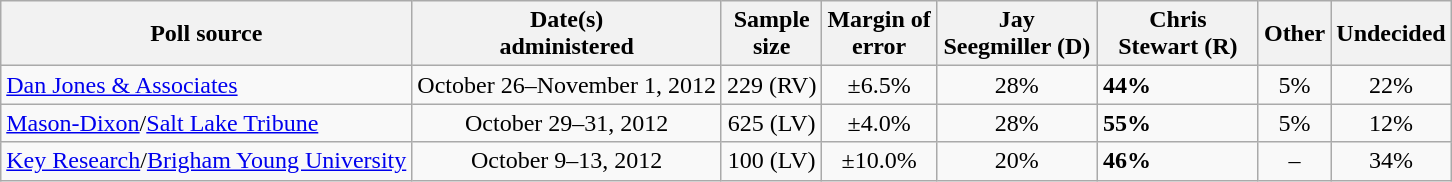<table class="wikitable">
<tr>
<th>Poll source</th>
<th>Date(s)<br>administered</th>
<th>Sample<br>size</th>
<th>Margin of <br>error</th>
<th style="width:100px;">Jay<br>Seegmiller (D)</th>
<th style="width:100px;">Chris<br>Stewart (R)</th>
<th>Other</th>
<th>Undecided</th>
</tr>
<tr>
<td><a href='#'>Dan Jones & Associates</a></td>
<td align=center>October 26–November 1, 2012</td>
<td align=center>229 (RV)</td>
<td align=center>±6.5%</td>
<td align=center>28%</td>
<td><strong>44%</strong></td>
<td align=center>5%</td>
<td align=center>22%</td>
</tr>
<tr>
<td><a href='#'>Mason-Dixon</a>/<a href='#'>Salt Lake Tribune</a></td>
<td align=center>October 29–31, 2012</td>
<td align=center>625 (LV)</td>
<td align=center>±4.0%</td>
<td align=center>28%</td>
<td><strong>55%</strong></td>
<td align=center>5%</td>
<td align=center>12%</td>
</tr>
<tr>
<td><a href='#'>Key Research</a>/<a href='#'>Brigham Young University</a></td>
<td align=center>October 9–13, 2012</td>
<td align=center>100 (LV)</td>
<td align=center>±10.0%</td>
<td align=center>20%</td>
<td><strong>46%</strong></td>
<td align=center>–</td>
<td align=center>34%</td>
</tr>
</table>
